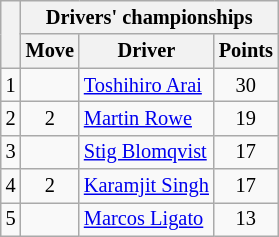<table class="wikitable" style="font-size:85%;">
<tr>
<th rowspan="2"></th>
<th colspan="3" nowrap>Drivers' championships</th>
</tr>
<tr>
<th>Move</th>
<th>Driver</th>
<th>Points</th>
</tr>
<tr>
<td align="center">1</td>
<td align="center"></td>
<td> <a href='#'>Toshihiro Arai</a></td>
<td align="center">30</td>
</tr>
<tr>
<td align="center">2</td>
<td align="center"> 2</td>
<td> <a href='#'>Martin Rowe</a></td>
<td align="center">19</td>
</tr>
<tr>
<td align="center">3</td>
<td align="center"></td>
<td> <a href='#'>Stig Blomqvist</a></td>
<td align="center">17</td>
</tr>
<tr>
<td align="center">4</td>
<td align="center"> 2</td>
<td> <a href='#'>Karamjit Singh</a></td>
<td align="center">17</td>
</tr>
<tr>
<td align="center">5</td>
<td align="center"></td>
<td> <a href='#'>Marcos Ligato</a></td>
<td align="center">13</td>
</tr>
</table>
